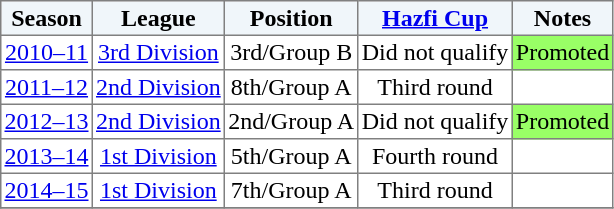<table border="1" cellpadding="2" style="border-collapse:collapse; text-align:center; font-size:normal;">
<tr style="background:#f0f6fa;">
<th>Season</th>
<th>League</th>
<th>Position</th>
<th><a href='#'>Hazfi Cup</a></th>
<th>Notes</th>
</tr>
<tr>
<td><a href='#'>2010–11</a></td>
<td><a href='#'>3rd Division</a></td>
<td>3rd/Group B</td>
<td>Did not qualify</td>
<td bgcolor=99FF66>Promoted</td>
</tr>
<tr>
<td><a href='#'>2011–12</a></td>
<td><a href='#'>2nd Division</a></td>
<td>8th/Group A</td>
<td>Third round</td>
<td bgcolor=></td>
</tr>
<tr>
<td><a href='#'>2012–13</a></td>
<td><a href='#'>2nd Division</a></td>
<td>2nd/Group A</td>
<td>Did not qualify</td>
<td bgcolor=99FF66>Promoted</td>
</tr>
<tr>
<td><a href='#'>2013–14</a></td>
<td><a href='#'>1st Division</a></td>
<td>5th/Group A</td>
<td>Fourth round</td>
<td bgcolor=></td>
</tr>
<tr>
<td><a href='#'>2014–15</a></td>
<td><a href='#'>1st Division</a></td>
<td>7th/Group A</td>
<td>Third round</td>
<td bgcolor=></td>
</tr>
<tr>
</tr>
</table>
